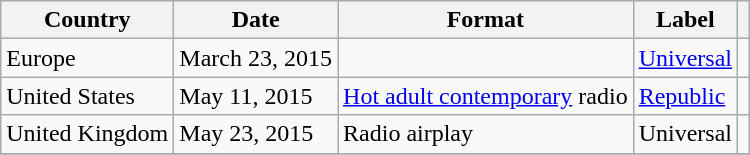<table class="wikitable plainrowheaders">
<tr>
<th>Country</th>
<th>Date</th>
<th>Format</th>
<th>Label</th>
<th></th>
</tr>
<tr>
<td>Europe</td>
<td>March 23, 2015</td>
<td></td>
<td><a href='#'>Universal</a></td>
<td></td>
</tr>
<tr>
<td>United States</td>
<td>May 11, 2015</td>
<td><a href='#'>Hot adult contemporary</a> radio</td>
<td><a href='#'>Republic</a></td>
<td></td>
</tr>
<tr>
<td>United Kingdom</td>
<td>May 23, 2015</td>
<td>Radio airplay</td>
<td>Universal</td>
<td></td>
</tr>
<tr>
</tr>
</table>
